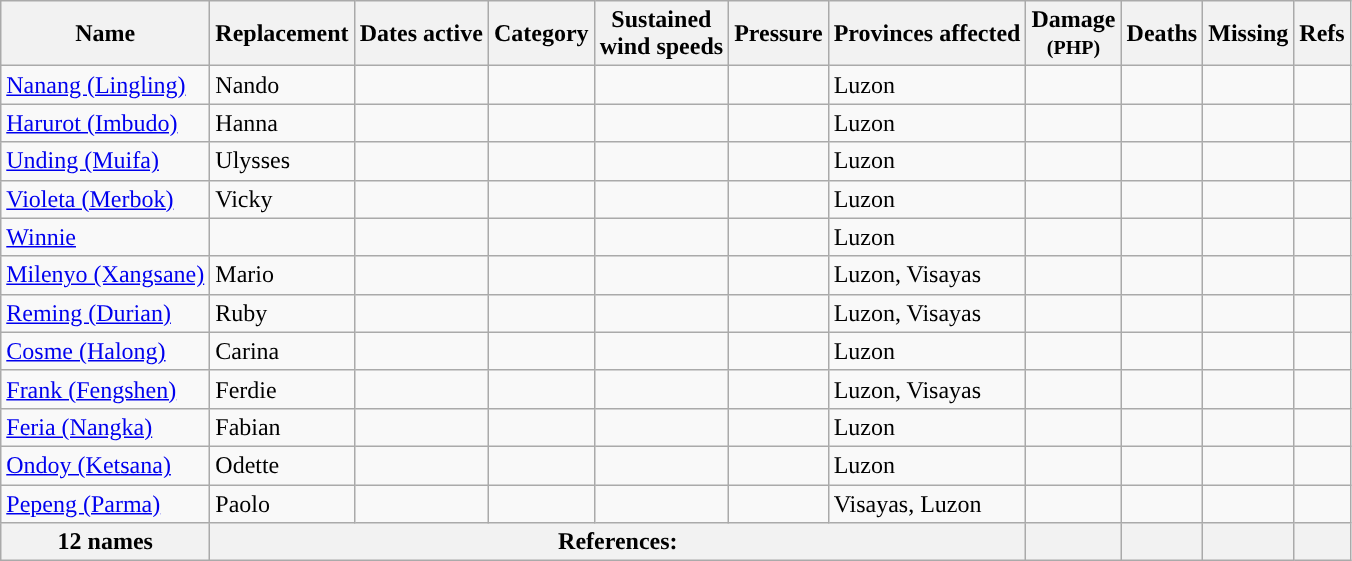<table class="wikitable sortable">
<tr>
<th>Name</th>
<th>Replacement</th>
<th>Dates active</th>
<th>Category</th>
<th>Sustained <br>wind speeds</th>
<th>Pressure</th>
<th class="unsortable">Provinces affected</th>
<th>Damage<br><small>(PHP)</small></th>
<th>Deaths</th>
<th>Missing</th>
<th class="unsortable">Refs</th>
</tr>
<tr>
<td><a href='#'>Nanang (Lingling)</a></td>
<td>Nando</td>
<td></td>
<td></td>
<td></td>
<td></td>
<td>Luzon</td>
<td></td>
<td></td>
<td></td>
<td></td>
</tr>
<tr>
<td><a href='#'>Harurot (Imbudo)</a></td>
<td>Hanna</td>
<td></td>
<td></td>
<td></td>
<td></td>
<td>Luzon</td>
<td></td>
<td></td>
<td></td>
<td></td>
</tr>
<tr>
<td><a href='#'>Unding (Muifa)</a></td>
<td>Ulysses</td>
<td></td>
<td></td>
<td></td>
<td></td>
<td>Luzon</td>
<td></td>
<td></td>
<td></td>
<td></td>
</tr>
<tr>
<td><a href='#'>Violeta (Merbok)</a></td>
<td>Vicky</td>
<td></td>
<td></td>
<td></td>
<td></td>
<td>Luzon</td>
<td></td>
<td></td>
<td></td>
<td></td>
</tr>
<tr>
<td><a href='#'>Winnie</a></td>
<td></td>
<td></td>
<td></td>
<td></td>
<td></td>
<td>Luzon</td>
<td></td>
<td></td>
<td></td>
<td></td>
</tr>
<tr>
<td><a href='#'>Milenyo (Xangsane)</a></td>
<td>Mario</td>
<td></td>
<td></td>
<td></td>
<td></td>
<td>Luzon, Visayas</td>
<td></td>
<td></td>
<td></td>
<td></td>
</tr>
<tr>
<td><a href='#'>Reming (Durian)</a></td>
<td>Ruby</td>
<td></td>
<td></td>
<td></td>
<td></td>
<td>Luzon, Visayas</td>
<td></td>
<td></td>
<td></td>
<td></td>
</tr>
<tr>
<td><a href='#'>Cosme (Halong)</a></td>
<td>Carina</td>
<td></td>
<td></td>
<td></td>
<td></td>
<td>Luzon</td>
<td></td>
<td></td>
<td></td>
<td></td>
</tr>
<tr>
<td><a href='#'>Frank (Fengshen)</a></td>
<td>Ferdie</td>
<td></td>
<td></td>
<td></td>
<td></td>
<td>Luzon, Visayas</td>
<td></td>
<td></td>
<td></td>
<td></td>
</tr>
<tr>
<td><a href='#'>Feria (Nangka)</a></td>
<td>Fabian</td>
<td></td>
<td></td>
<td></td>
<td></td>
<td>Luzon</td>
<td></td>
<td></td>
<td></td>
<td></td>
</tr>
<tr>
<td><a href='#'>Ondoy (Ketsana)</a></td>
<td>Odette</td>
<td></td>
<td></td>
<td></td>
<td></td>
<td>Luzon</td>
<td></td>
<td></td>
<td></td>
<td></td>
</tr>
<tr>
<td><a href='#'>Pepeng (Parma)</a></td>
<td>Paolo</td>
<td></td>
<td></td>
<td></td>
<td></td>
<td>Visayas, Luzon</td>
<td></td>
<td></td>
<td></td>
<td></td>
</tr>
<tr class="sortbottom">
<th>12 names</th>
<th colspan="6">References: </th>
<th></th>
<th></th>
<th></th>
<th></th>
</tr>
</table>
